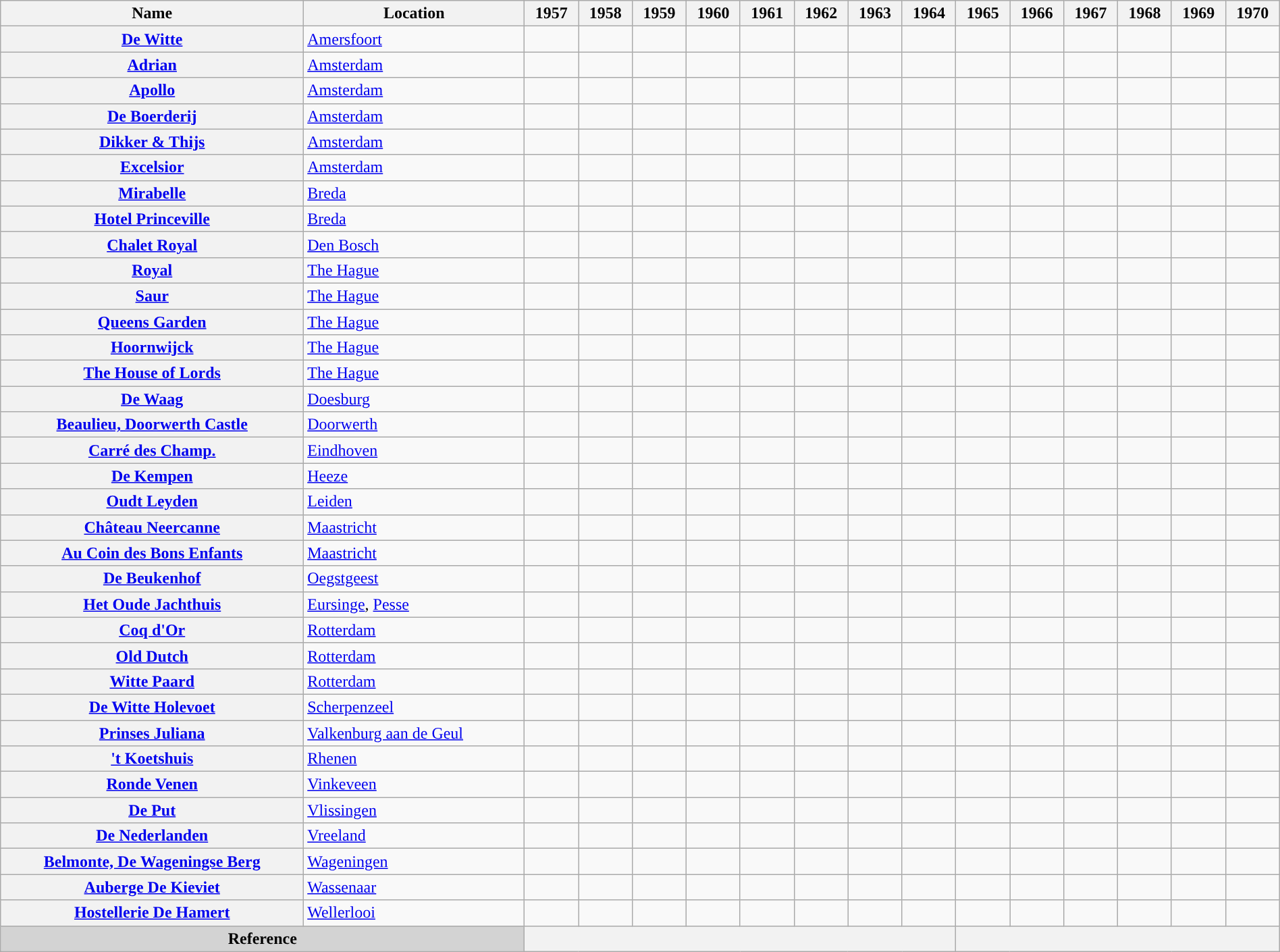<table class="wikitable sortable plainrowheaders" width="100%">
<tr>
<th scope="col">Name</th>
<th scope="col">Location</th>
<th scope="col">1957</th>
<th scope="col">1958</th>
<th scope="col">1959</th>
<th scope="col">1960</th>
<th scope="col">1961</th>
<th scope="col">1962</th>
<th scope="col">1963</th>
<th scope="col">1964</th>
<th scope="col">1965</th>
<th scope="col">1966</th>
<th scope="col">1967</th>
<th scope="col">1968</th>
<th scope="col">1969</th>
<th scope="col">1970</th>
</tr>
<tr>
<th scope="row"><a href='#'>De Witte</a></th>
<td><a href='#'>Amersfoort</a></td>
<td></td>
<td></td>
<td></td>
<td></td>
<td></td>
<td></td>
<td></td>
<td></td>
<td></td>
<td></td>
<td></td>
<td></td>
<td></td>
<td></td>
</tr>
<tr>
<th scope="row"><a href='#'>Adrian</a></th>
<td><a href='#'>Amsterdam</a></td>
<td></td>
<td></td>
<td></td>
<td></td>
<td></td>
<td></td>
<td></td>
<td></td>
<td></td>
<td></td>
<td></td>
<td></td>
<td></td>
<td></td>
</tr>
<tr>
<th scope="row"><a href='#'>Apollo</a></th>
<td><a href='#'>Amsterdam</a></td>
<td></td>
<td></td>
<td></td>
<td></td>
<td></td>
<td></td>
<td></td>
<td></td>
<td></td>
<td></td>
<td></td>
<td></td>
<td></td>
<td></td>
</tr>
<tr>
<th scope="row"><a href='#'>De Boerderij</a></th>
<td><a href='#'>Amsterdam</a></td>
<td></td>
<td></td>
<td></td>
<td></td>
<td></td>
<td></td>
<td></td>
<td></td>
<td></td>
<td></td>
<td></td>
<td></td>
<td></td>
<td></td>
</tr>
<tr>
<th scope="row"><a href='#'>Dikker & Thijs</a></th>
<td><a href='#'>Amsterdam</a></td>
<td></td>
<td></td>
<td></td>
<td></td>
<td></td>
<td></td>
<td></td>
<td></td>
<td></td>
<td></td>
<td></td>
<td></td>
<td></td>
<td></td>
</tr>
<tr>
<th scope="row"><a href='#'>Excelsior</a></th>
<td><a href='#'>Amsterdam</a></td>
<td></td>
<td></td>
<td></td>
<td></td>
<td></td>
<td></td>
<td></td>
<td></td>
<td></td>
<td></td>
<td></td>
<td></td>
<td></td>
<td></td>
</tr>
<tr>
<th scope="row"><a href='#'>Mirabelle</a></th>
<td><a href='#'>Breda</a></td>
<td></td>
<td></td>
<td></td>
<td></td>
<td></td>
<td></td>
<td></td>
<td></td>
<td></td>
<td></td>
<td></td>
<td></td>
<td></td>
<td></td>
</tr>
<tr>
<th scope="row"><a href='#'>Hotel Princeville</a></th>
<td><a href='#'>Breda</a></td>
<td></td>
<td></td>
<td></td>
<td></td>
<td></td>
<td></td>
<td></td>
<td></td>
<td></td>
<td></td>
<td></td>
<td></td>
<td></td>
<td></td>
</tr>
<tr>
<th scope="row"><a href='#'>Chalet Royal</a></th>
<td><a href='#'>Den Bosch</a></td>
<td></td>
<td></td>
<td></td>
<td></td>
<td></td>
<td></td>
<td></td>
<td></td>
<td></td>
<td></td>
<td></td>
<td></td>
<td></td>
<td></td>
</tr>
<tr>
<th scope="row"><a href='#'>Royal</a></th>
<td><a href='#'>The Hague</a></td>
<td></td>
<td></td>
<td></td>
<td></td>
<td></td>
<td></td>
<td></td>
<td></td>
<td></td>
<td></td>
<td></td>
<td></td>
<td></td>
<td></td>
</tr>
<tr>
<th scope="row"><a href='#'>Saur</a></th>
<td><a href='#'>The Hague</a></td>
<td></td>
<td></td>
<td></td>
<td></td>
<td></td>
<td></td>
<td></td>
<td></td>
<td></td>
<td></td>
<td></td>
<td></td>
<td></td>
<td></td>
</tr>
<tr>
<th scope="row"><a href='#'>Queens Garden</a></th>
<td><a href='#'>The Hague</a></td>
<td></td>
<td></td>
<td></td>
<td></td>
<td></td>
<td></td>
<td></td>
<td></td>
<td></td>
<td></td>
<td></td>
<td></td>
<td></td>
<td></td>
</tr>
<tr>
<th scope="row"><a href='#'>Hoornwijck</a></th>
<td><a href='#'>The Hague</a></td>
<td></td>
<td></td>
<td></td>
<td></td>
<td></td>
<td></td>
<td></td>
<td></td>
<td></td>
<td></td>
<td></td>
<td></td>
<td></td>
<td></td>
</tr>
<tr>
<th scope="row"><a href='#'>The House of Lords</a></th>
<td><a href='#'>The Hague</a></td>
<td></td>
<td></td>
<td></td>
<td></td>
<td></td>
<td></td>
<td></td>
<td></td>
<td></td>
<td></td>
<td></td>
<td></td>
<td></td>
<td></td>
</tr>
<tr>
<th scope="row"><a href='#'>De Waag</a></th>
<td><a href='#'>Doesburg</a></td>
<td></td>
<td></td>
<td></td>
<td></td>
<td></td>
<td></td>
<td></td>
<td></td>
<td></td>
<td></td>
<td></td>
<td></td>
<td></td>
<td></td>
</tr>
<tr>
<th scope="row"><a href='#'>Beaulieu, Doorwerth Castle</a></th>
<td><a href='#'>Doorwerth</a></td>
<td></td>
<td></td>
<td></td>
<td></td>
<td></td>
<td></td>
<td></td>
<td></td>
<td></td>
<td></td>
<td></td>
<td></td>
<td></td>
<td></td>
</tr>
<tr>
<th scope="row"><a href='#'>Carré des Champ.</a></th>
<td><a href='#'>Eindhoven</a></td>
<td></td>
<td></td>
<td></td>
<td></td>
<td></td>
<td></td>
<td></td>
<td></td>
<td></td>
<td></td>
<td></td>
<td></td>
<td></td>
<td></td>
</tr>
<tr>
<th scope="row"><a href='#'>De Kempen</a></th>
<td><a href='#'>Heeze</a></td>
<td></td>
<td></td>
<td></td>
<td></td>
<td></td>
<td></td>
<td></td>
<td></td>
<td></td>
<td></td>
<td></td>
<td></td>
<td></td>
<td></td>
</tr>
<tr>
<th scope="row"><a href='#'>Oudt Leyden</a></th>
<td><a href='#'>Leiden</a></td>
<td></td>
<td></td>
<td></td>
<td></td>
<td></td>
<td></td>
<td></td>
<td></td>
<td></td>
<td></td>
<td></td>
<td></td>
<td></td>
<td></td>
</tr>
<tr>
<th scope="row"><a href='#'>Château Neercanne</a></th>
<td><a href='#'>Maastricht</a></td>
<td></td>
<td></td>
<td></td>
<td></td>
<td></td>
<td></td>
<td></td>
<td></td>
<td></td>
<td></td>
<td></td>
<td></td>
<td></td>
<td></td>
</tr>
<tr>
<th scope="row"><a href='#'>Au Coin des Bons Enfants</a></th>
<td><a href='#'>Maastricht</a></td>
<td></td>
<td></td>
<td></td>
<td></td>
<td></td>
<td></td>
<td></td>
<td></td>
<td></td>
<td></td>
<td></td>
<td></td>
<td></td>
<td></td>
</tr>
<tr>
<th scope="row"><a href='#'>De Beukenhof</a></th>
<td><a href='#'>Oegstgeest</a></td>
<td></td>
<td></td>
<td></td>
<td></td>
<td></td>
<td></td>
<td></td>
<td></td>
<td></td>
<td></td>
<td></td>
<td></td>
<td></td>
<td></td>
</tr>
<tr>
<th scope="row"><a href='#'>Het Oude Jachthuis</a></th>
<td><a href='#'>Eursinge</a>, <a href='#'>Pesse</a></td>
<td></td>
<td></td>
<td></td>
<td></td>
<td></td>
<td></td>
<td></td>
<td></td>
<td></td>
<td></td>
<td></td>
<td></td>
<td></td>
<td></td>
</tr>
<tr>
<th scope="row"><a href='#'>Coq d'Or</a></th>
<td><a href='#'>Rotterdam</a></td>
<td></td>
<td></td>
<td></td>
<td></td>
<td></td>
<td></td>
<td></td>
<td></td>
<td></td>
<td></td>
<td></td>
<td></td>
<td></td>
<td></td>
</tr>
<tr>
<th scope="row"><a href='#'>Old Dutch</a></th>
<td><a href='#'>Rotterdam</a></td>
<td></td>
<td></td>
<td></td>
<td></td>
<td></td>
<td></td>
<td></td>
<td></td>
<td></td>
<td></td>
<td></td>
<td></td>
<td></td>
<td></td>
</tr>
<tr>
<th scope="row"><a href='#'>Witte Paard</a></th>
<td><a href='#'>Rotterdam</a></td>
<td></td>
<td></td>
<td></td>
<td></td>
<td></td>
<td></td>
<td></td>
<td></td>
<td></td>
<td></td>
<td></td>
<td></td>
<td></td>
<td></td>
</tr>
<tr>
<th scope="row"><a href='#'>De Witte Holevoet</a></th>
<td><a href='#'>Scherpenzeel</a></td>
<td></td>
<td></td>
<td></td>
<td></td>
<td></td>
<td></td>
<td></td>
<td></td>
<td></td>
<td></td>
<td></td>
<td></td>
<td></td>
<td></td>
</tr>
<tr>
<th scope="row"><a href='#'>Prinses Juliana</a></th>
<td><a href='#'>Valkenburg aan de Geul</a></td>
<td></td>
<td></td>
<td></td>
<td></td>
<td></td>
<td></td>
<td></td>
<td></td>
<td></td>
<td></td>
<td></td>
<td></td>
<td></td>
<td></td>
</tr>
<tr>
<th scope="row"><a href='#'>'t Koetshuis</a></th>
<td><a href='#'>Rhenen</a></td>
<td></td>
<td></td>
<td></td>
<td></td>
<td></td>
<td></td>
<td></td>
<td></td>
<td></td>
<td></td>
<td></td>
<td></td>
<td></td>
<td></td>
</tr>
<tr>
<th scope="row"><a href='#'>Ronde Venen</a></th>
<td><a href='#'>Vinkeveen</a></td>
<td></td>
<td></td>
<td></td>
<td></td>
<td></td>
<td></td>
<td></td>
<td></td>
<td></td>
<td></td>
<td></td>
<td></td>
<td></td>
<td></td>
</tr>
<tr>
<th scope="row"><a href='#'>De Put</a></th>
<td><a href='#'>Vlissingen</a></td>
<td></td>
<td></td>
<td></td>
<td></td>
<td></td>
<td></td>
<td></td>
<td></td>
<td></td>
<td></td>
<td></td>
<td></td>
<td></td>
<td></td>
</tr>
<tr>
<th scope="row"><a href='#'>De Nederlanden</a></th>
<td><a href='#'>Vreeland</a></td>
<td></td>
<td></td>
<td></td>
<td></td>
<td></td>
<td></td>
<td></td>
<td></td>
<td></td>
<td></td>
<td></td>
<td></td>
<td></td>
<td></td>
</tr>
<tr>
<th scope="row"><a href='#'>Belmonte, De Wageningse Berg</a></th>
<td><a href='#'>Wageningen</a></td>
<td></td>
<td></td>
<td></td>
<td></td>
<td></td>
<td></td>
<td></td>
<td></td>
<td></td>
<td></td>
<td></td>
<td></td>
<td></td>
<td></td>
</tr>
<tr>
<th scope="row"><a href='#'>Auberge De Kieviet</a></th>
<td><a href='#'>Wassenaar</a></td>
<td></td>
<td></td>
<td></td>
<td></td>
<td></td>
<td></td>
<td></td>
<td></td>
<td></td>
<td></td>
<td></td>
<td></td>
<td></td>
<td></td>
</tr>
<tr>
<th scope="row"><a href='#'>Hostellerie De Hamert</a></th>
<td><a href='#'>Wellerlooi</a></td>
<td></td>
<td></td>
<td></td>
<td></td>
<td></td>
<td></td>
<td></td>
<td></td>
<td></td>
<td></td>
<td></td>
<td></td>
<td></td>
<td></td>
</tr>
<tr>
<th colspan="2" style="text-align: center;background: lightgray;">Reference</th>
<th colspan="8"></th>
<th colspan="6"></th>
</tr>
</table>
